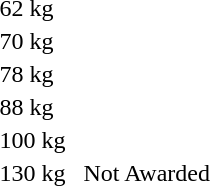<table>
<tr>
<td>62 kg</td>
<td></td>
<td></td>
<td></td>
</tr>
<tr>
<td rowspan=2>70 kg</td>
<td rowspan=2></td>
<td rowspan=2></td>
<td></td>
</tr>
<tr>
<td></td>
</tr>
<tr>
<td rowspan=2>78 kg</td>
<td rowspan=2></td>
<td rowspan=2></td>
<td></td>
</tr>
<tr>
<td></td>
</tr>
<tr>
<td rowspan=2>88 kg</td>
<td rowspan=2></td>
<td rowspan=2></td>
<td></td>
</tr>
<tr>
<td></td>
</tr>
<tr>
<td rowspan=2>100 kg</td>
<td rowspan=2></td>
<td rowspan=2></td>
<td></td>
</tr>
<tr>
<td></td>
</tr>
<tr>
<td>130 kg</td>
<td></td>
<td></td>
<td>Not Awarded</td>
</tr>
<tr>
</tr>
</table>
